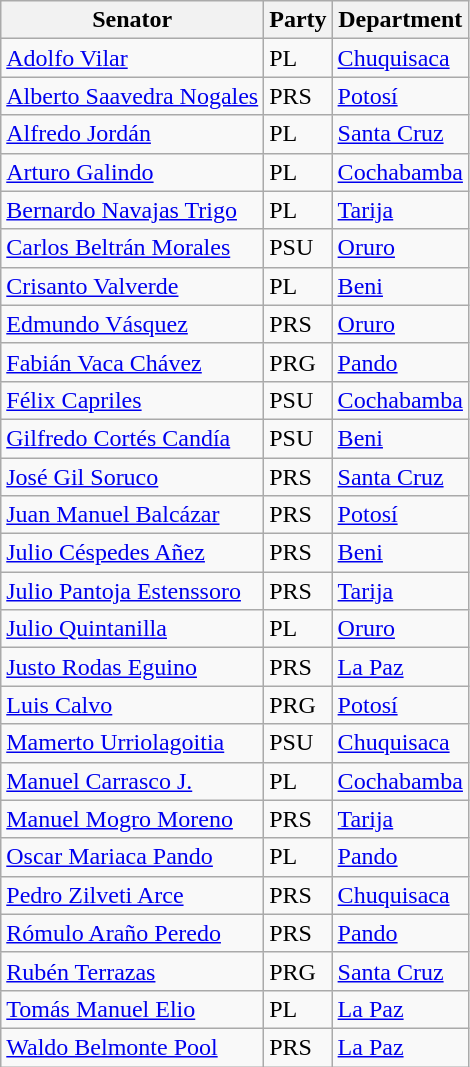<table class="wikitable">
<tr>
<th>Senator</th>
<th>Party</th>
<th>Department</th>
</tr>
<tr>
<td><a href='#'>Adolfo Vilar</a></td>
<td>PL</td>
<td><a href='#'>Chuquisaca</a></td>
</tr>
<tr>
<td><a href='#'>Alberto Saavedra Nogales</a></td>
<td>PRS</td>
<td><a href='#'>Potosí</a></td>
</tr>
<tr>
<td><a href='#'>Alfredo Jordán</a></td>
<td>PL</td>
<td><a href='#'>Santa Cruz</a></td>
</tr>
<tr>
<td><a href='#'>Arturo Galindo</a></td>
<td>PL</td>
<td><a href='#'>Cochabamba</a></td>
</tr>
<tr>
<td><a href='#'>Bernardo Navajas Trigo</a></td>
<td>PL</td>
<td><a href='#'>Tarija</a></td>
</tr>
<tr>
<td><a href='#'>Carlos Beltrán Morales</a></td>
<td>PSU</td>
<td><a href='#'>Oruro</a></td>
</tr>
<tr>
<td><a href='#'>Crisanto Valverde</a></td>
<td>PL</td>
<td><a href='#'>Beni</a></td>
</tr>
<tr>
<td><a href='#'>Edmundo Vásquez</a></td>
<td>PRS</td>
<td><a href='#'>Oruro</a></td>
</tr>
<tr>
<td><a href='#'>Fabián Vaca Chávez</a></td>
<td>PRG</td>
<td><a href='#'>Pando</a></td>
</tr>
<tr>
<td><a href='#'>Félix Capriles</a></td>
<td>PSU</td>
<td><a href='#'>Cochabamba</a></td>
</tr>
<tr>
<td><a href='#'>Gilfredo Cortés Candía</a></td>
<td>PSU</td>
<td><a href='#'>Beni</a></td>
</tr>
<tr>
<td><a href='#'>José Gil Soruco</a></td>
<td>PRS</td>
<td><a href='#'>Santa Cruz</a></td>
</tr>
<tr>
<td><a href='#'>Juan Manuel Balcázar</a></td>
<td>PRS</td>
<td><a href='#'>Potosí</a></td>
</tr>
<tr>
<td><a href='#'>Julio Céspedes Añez</a></td>
<td>PRS</td>
<td><a href='#'>Beni</a></td>
</tr>
<tr>
<td><a href='#'>Julio Pantoja Estenssoro</a></td>
<td>PRS</td>
<td><a href='#'>Tarija</a></td>
</tr>
<tr>
<td><a href='#'>Julio Quintanilla</a></td>
<td>PL</td>
<td><a href='#'>Oruro</a></td>
</tr>
<tr>
<td><a href='#'>Justo Rodas Eguino</a></td>
<td>PRS</td>
<td><a href='#'>La Paz</a></td>
</tr>
<tr>
<td><a href='#'>Luis Calvo</a></td>
<td>PRG</td>
<td><a href='#'>Potosí</a></td>
</tr>
<tr>
<td><a href='#'>Mamerto Urriolagoitia</a></td>
<td>PSU</td>
<td><a href='#'>Chuquisaca</a></td>
</tr>
<tr>
<td><a href='#'>Manuel Carrasco J.</a></td>
<td>PL</td>
<td><a href='#'>Cochabamba</a></td>
</tr>
<tr>
<td><a href='#'>Manuel Mogro Moreno</a></td>
<td>PRS</td>
<td><a href='#'>Tarija</a></td>
</tr>
<tr>
<td><a href='#'>Oscar Mariaca Pando</a></td>
<td>PL</td>
<td><a href='#'>Pando</a></td>
</tr>
<tr>
<td><a href='#'>Pedro Zilveti Arce</a></td>
<td>PRS</td>
<td><a href='#'>Chuquisaca</a></td>
</tr>
<tr>
<td><a href='#'>Rómulo Araño Peredo</a></td>
<td>PRS</td>
<td><a href='#'>Pando</a></td>
</tr>
<tr>
<td><a href='#'>Rubén Terrazas</a></td>
<td>PRG</td>
<td><a href='#'>Santa Cruz</a></td>
</tr>
<tr>
<td><a href='#'>Tomás Manuel Elio</a></td>
<td>PL</td>
<td><a href='#'>La Paz</a></td>
</tr>
<tr>
<td><a href='#'>Waldo Belmonte Pool</a></td>
<td>PRS</td>
<td><a href='#'>La Paz</a></td>
</tr>
</table>
